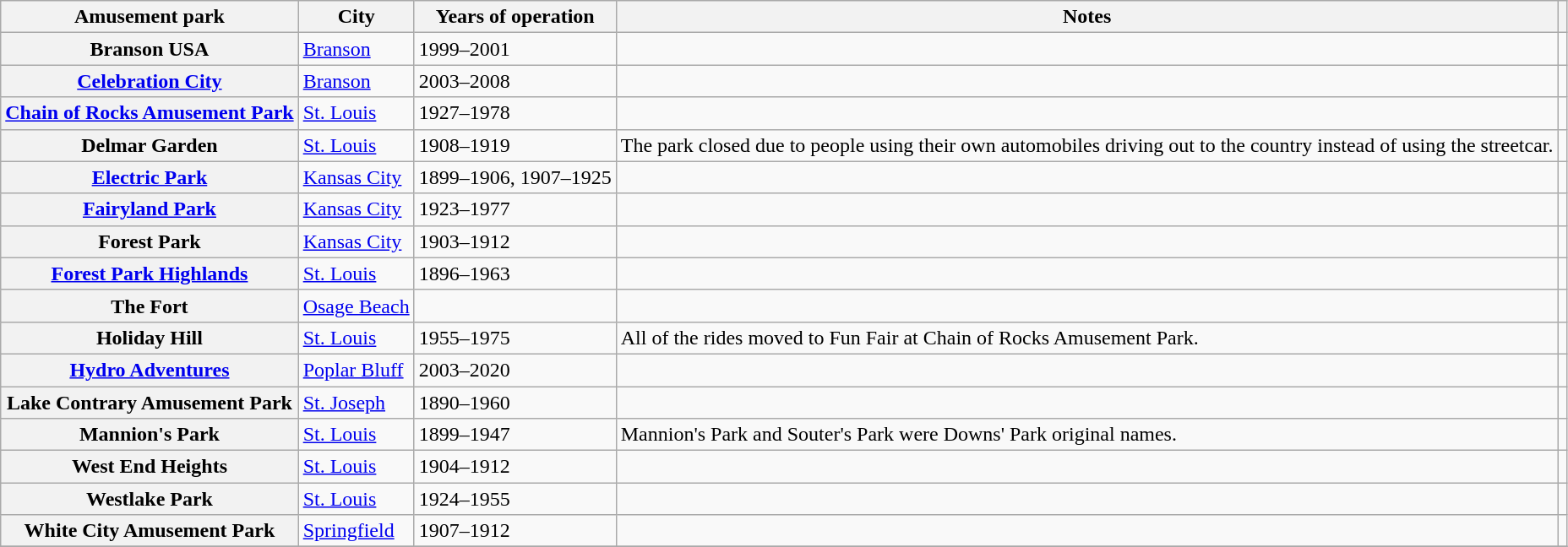<table class="wikitable plainrowheaders sortable">
<tr>
<th scope="col">Amusement park</th>
<th scope="col">City</th>
<th scope="col">Years of operation</th>
<th scope="col" class="unsortable">Notes</th>
<th scope="col" class="unsortable"></th>
</tr>
<tr>
<th scope="row">Branson USA</th>
<td><a href='#'>Branson</a></td>
<td>1999–2001</td>
<td></td>
<td style="text-align:center;"></td>
</tr>
<tr>
<th scope="row"><a href='#'>Celebration City</a></th>
<td><a href='#'>Branson</a></td>
<td>2003–2008</td>
<td></td>
<td style="text-align:center;"></td>
</tr>
<tr>
<th scope="row"><a href='#'>Chain of Rocks Amusement Park</a></th>
<td><a href='#'>St. Louis</a></td>
<td>1927–1978</td>
<td></td>
<td style="text-align:center;"></td>
</tr>
<tr>
<th scope="row">Delmar Garden</th>
<td><a href='#'>St. Louis</a></td>
<td>1908–1919</td>
<td>The park closed due to people using their own automobiles driving out to the country instead of using the streetcar.</td>
<td style="text-align:center;"></td>
</tr>
<tr>
<th scope="row"><a href='#'>Electric Park</a></th>
<td><a href='#'>Kansas City</a></td>
<td>1899–1906, 1907–1925</td>
<td></td>
<td style="text-align:center;"></td>
</tr>
<tr>
<th scope="row"><a href='#'>Fairyland Park</a></th>
<td><a href='#'>Kansas City</a></td>
<td>1923–1977</td>
<td></td>
<td style="text-align:center;"></td>
</tr>
<tr>
<th scope="row">Forest Park</th>
<td><a href='#'>Kansas City</a></td>
<td>1903–1912</td>
<td></td>
<td style="text-align:center;"></td>
</tr>
<tr>
<th scope="row"><a href='#'>Forest Park Highlands</a></th>
<td><a href='#'>St. Louis</a></td>
<td>1896–1963</td>
<td></td>
<td style="text-align:center;"></td>
</tr>
<tr>
<th scope="row">The Fort</th>
<td><a href='#'>Osage Beach</a></td>
<td></td>
<td></td>
<td style="text-align:center;"></td>
</tr>
<tr>
<th scope="row">Holiday Hill</th>
<td><a href='#'>St. Louis</a></td>
<td>1955–1975</td>
<td>All of the rides moved to Fun Fair at Chain of Rocks Amusement Park.</td>
<td style="text-align:center;"></td>
</tr>
<tr>
<th scope="row"><a href='#'>Hydro Adventures</a></th>
<td><a href='#'>Poplar Bluff</a></td>
<td>2003–2020</td>
<td></td>
<td style="text-align:center;"></td>
</tr>
<tr>
<th scope="row">Lake Contrary Amusement Park</th>
<td><a href='#'>St. Joseph</a></td>
<td>1890–1960</td>
<td></td>
<td style="text-align:center;"></td>
</tr>
<tr>
<th scope="row">Mannion's Park</th>
<td><a href='#'>St. Louis</a></td>
<td>1899–1947</td>
<td>Mannion's Park and Souter's Park were Downs' Park original names.</td>
<td style="text-align:center;"></td>
</tr>
<tr>
<th scope="row">West End Heights</th>
<td><a href='#'>St. Louis</a></td>
<td>1904–1912</td>
<td></td>
<td style="text-align:center;"></td>
</tr>
<tr>
<th scope="row">Westlake Park</th>
<td><a href='#'>St. Louis</a></td>
<td>1924–1955</td>
<td></td>
<td style="text-align:center;"></td>
</tr>
<tr>
<th scope="row">White City Amusement Park</th>
<td><a href='#'>Springfield</a></td>
<td>1907–1912</td>
<td></td>
<td style="text-align:center;"></td>
</tr>
<tr>
</tr>
</table>
